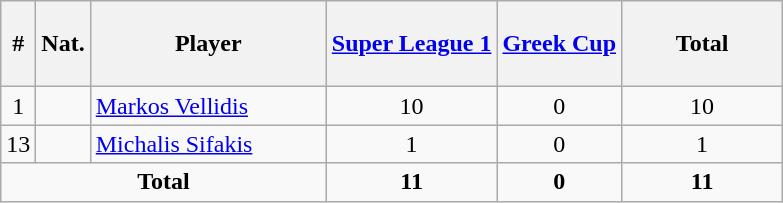<table class="wikitable sortable alternance" ; style="text-align:center; ">
<tr>
<th height=50>#</th>
<th width=10>Nat.</th>
<th width=150>Player</th>
<th height=50><a href='#'>Super League 1</a></th>
<th height=50><a href='#'>Greek Cup</a></th>
<th width=100>Total</th>
</tr>
<tr>
<td>1</td>
<td></td>
<td align="left"><a href='#'>Markos Vellidis</a></td>
<td>10</td>
<td>0</td>
<td>10</td>
</tr>
<tr>
<td>13</td>
<td></td>
<td align="left"><a href='#'>Michalis Sifakis</a></td>
<td>1</td>
<td>0</td>
<td>1</td>
</tr>
<tr class="sortbottom">
<td colspan="3"><strong>Total</strong></td>
<td><strong>11</strong></td>
<td><strong>0</strong></td>
<td><strong>11</strong></td>
</tr>
</table>
